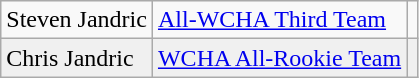<table class="wikitable">
<tr>
<td>Steven Jandric</td>
<td><a href='#'>All-WCHA Third Team</a></td>
<td></td>
</tr>
<tr bgcolor=f0f0f0>
<td>Chris Jandric</td>
<td><a href='#'>WCHA All-Rookie Team</a></td>
<td></td>
</tr>
</table>
